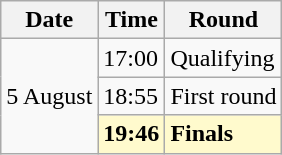<table class="wikitable">
<tr>
<th>Date</th>
<th>Time</th>
<th>Round</th>
</tr>
<tr>
<td rowspan=3>5 August</td>
<td>17:00</td>
<td>Qualifying</td>
</tr>
<tr>
<td>18:55</td>
<td>First round</td>
</tr>
<tr style="background:lemonchiffon">
<td><strong>19:46</strong></td>
<td><strong>Finals</strong></td>
</tr>
</table>
